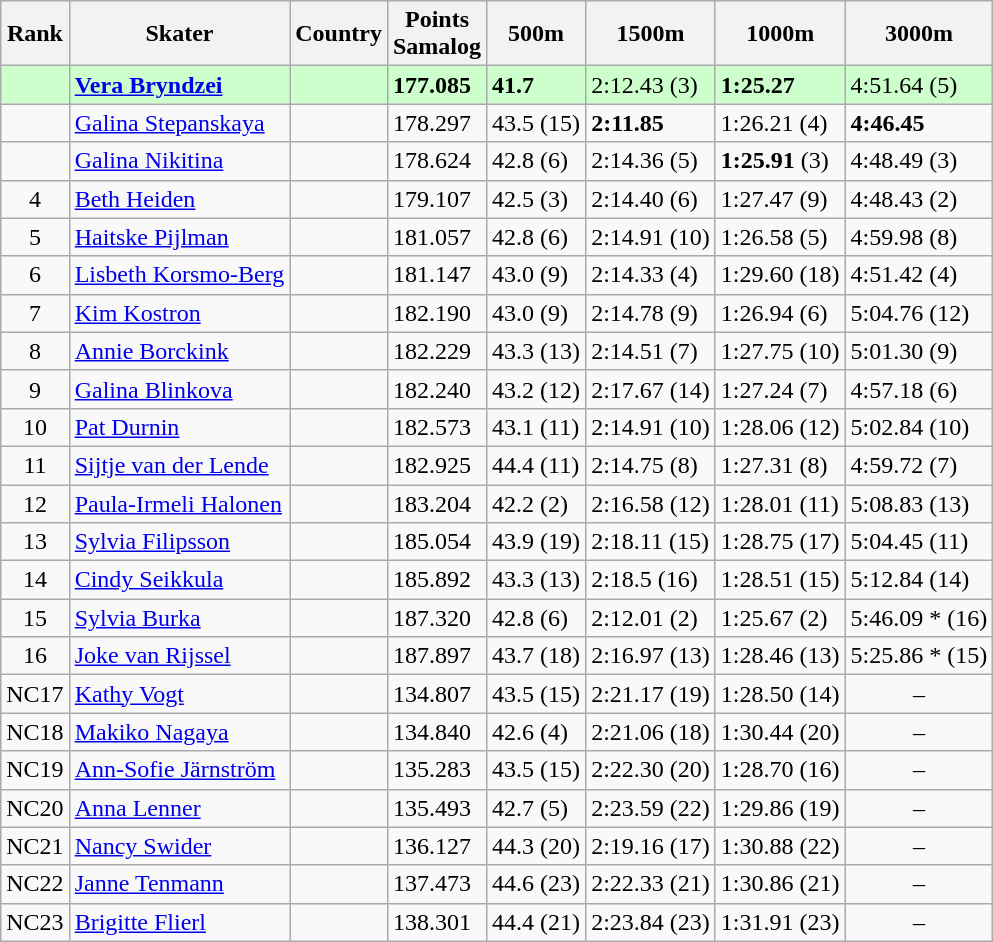<table class="wikitable sortable" style="text-align:left">
<tr>
<th>Rank</th>
<th>Skater</th>
<th>Country</th>
<th>Points <br> Samalog</th>
<th>500m</th>
<th>1500m</th>
<th>1000m</th>
<th>3000m</th>
</tr>
<tr bgcolor=ccffcc>
<td style="text-align:center"></td>
<td><strong><a href='#'>Vera Bryndzei</a></strong></td>
<td></td>
<td><strong>177.085</strong></td>
<td><strong>41.7</strong> </td>
<td>2:12.43 (3)</td>
<td><strong>1:25.27</strong> </td>
<td>4:51.64 (5)</td>
</tr>
<tr>
<td style="text-align:center"></td>
<td><a href='#'>Galina Stepanskaya</a></td>
<td></td>
<td>178.297</td>
<td>43.5 (15)</td>
<td><strong>2:11.85</strong> </td>
<td>1:26.21 (4)</td>
<td><strong>4:46.45</strong> </td>
</tr>
<tr>
<td style="text-align:center"></td>
<td><a href='#'>Galina Nikitina</a></td>
<td></td>
<td>178.624</td>
<td>42.8 (6)</td>
<td>2:14.36 (5)</td>
<td><strong>1:25.91</strong> (3)</td>
<td>4:48.49 (3)</td>
</tr>
<tr>
<td style="text-align:center">4</td>
<td><a href='#'>Beth Heiden</a></td>
<td></td>
<td>179.107</td>
<td>42.5 (3)</td>
<td>2:14.40 (6)</td>
<td>1:27.47 (9)</td>
<td>4:48.43 (2)</td>
</tr>
<tr>
<td style="text-align:center">5</td>
<td><a href='#'>Haitske Pijlman</a></td>
<td></td>
<td>181.057</td>
<td>42.8 (6)</td>
<td>2:14.91 (10)</td>
<td>1:26.58 (5)</td>
<td>4:59.98 (8)</td>
</tr>
<tr>
<td style="text-align:center">6</td>
<td><a href='#'>Lisbeth Korsmo-Berg</a></td>
<td></td>
<td>181.147</td>
<td>43.0 (9)</td>
<td>2:14.33 (4)</td>
<td>1:29.60 (18)</td>
<td>4:51.42 (4)</td>
</tr>
<tr>
<td style="text-align:center">7</td>
<td><a href='#'>Kim Kostron</a></td>
<td></td>
<td>182.190</td>
<td>43.0 (9)</td>
<td>2:14.78 (9)</td>
<td>1:26.94 (6)</td>
<td>5:04.76 (12)</td>
</tr>
<tr>
<td style="text-align:center">8</td>
<td><a href='#'>Annie Borckink</a></td>
<td></td>
<td>182.229</td>
<td>43.3 (13)</td>
<td>2:14.51 (7)</td>
<td>1:27.75 (10)</td>
<td>5:01.30 (9)</td>
</tr>
<tr>
<td style="text-align:center">9</td>
<td><a href='#'>Galina Blinkova</a></td>
<td></td>
<td>182.240</td>
<td>43.2 (12)</td>
<td>2:17.67 (14)</td>
<td>1:27.24 (7)</td>
<td>4:57.18 (6)</td>
</tr>
<tr>
<td style="text-align:center">10</td>
<td><a href='#'>Pat Durnin</a></td>
<td></td>
<td>182.573</td>
<td>43.1 (11)</td>
<td>2:14.91 (10)</td>
<td>1:28.06 (12)</td>
<td>5:02.84 (10)</td>
</tr>
<tr>
<td style="text-align:center">11</td>
<td><a href='#'>Sijtje van der Lende</a></td>
<td></td>
<td>182.925</td>
<td>44.4 (11)</td>
<td>2:14.75 (8)</td>
<td>1:27.31 (8)</td>
<td>4:59.72 (7)</td>
</tr>
<tr>
<td style="text-align:center">12</td>
<td><a href='#'>Paula-Irmeli Halonen</a></td>
<td></td>
<td>183.204</td>
<td>42.2 (2)</td>
<td>2:16.58 (12)</td>
<td>1:28.01 (11)</td>
<td>5:08.83 (13)</td>
</tr>
<tr>
<td style="text-align:center">13</td>
<td><a href='#'>Sylvia Filipsson</a></td>
<td></td>
<td>185.054</td>
<td>43.9 (19)</td>
<td>2:18.11 (15)</td>
<td>1:28.75 (17)</td>
<td>5:04.45 (11)</td>
</tr>
<tr>
<td style="text-align:center">14</td>
<td><a href='#'>Cindy Seikkula</a></td>
<td></td>
<td>185.892</td>
<td>43.3 (13)</td>
<td>2:18.5 (16)</td>
<td>1:28.51 (15)</td>
<td>5:12.84 (14)</td>
</tr>
<tr>
<td style="text-align:center">15</td>
<td><a href='#'>Sylvia Burka</a></td>
<td></td>
<td>187.320</td>
<td>42.8 (6)</td>
<td>2:12.01 (2)</td>
<td>1:25.67 (2)</td>
<td>5:46.09 * (16)</td>
</tr>
<tr>
<td style="text-align:center">16</td>
<td><a href='#'>Joke van Rijssel</a></td>
<td></td>
<td>187.897</td>
<td>43.7 (18)</td>
<td>2:16.97 (13)</td>
<td>1:28.46 (13)</td>
<td>5:25.86 * (15)</td>
</tr>
<tr>
<td style="text-align:center">NC17</td>
<td><a href='#'>Kathy Vogt</a></td>
<td></td>
<td>134.807</td>
<td>43.5 (15)</td>
<td>2:21.17 (19)</td>
<td>1:28.50 (14)</td>
<td style="text-align:center">–</td>
</tr>
<tr>
<td style="text-align:center">NC18</td>
<td><a href='#'>Makiko Nagaya</a></td>
<td></td>
<td>134.840</td>
<td>42.6 (4)</td>
<td>2:21.06 (18)</td>
<td>1:30.44 (20)</td>
<td style="text-align:center">–</td>
</tr>
<tr>
<td style="text-align:center">NC19</td>
<td><a href='#'>Ann-Sofie Järnström</a></td>
<td></td>
<td>135.283</td>
<td>43.5 (15)</td>
<td>2:22.30 (20)</td>
<td>1:28.70 (16)</td>
<td style="text-align:center">–</td>
</tr>
<tr>
<td style="text-align:center">NC20</td>
<td><a href='#'>Anna Lenner</a></td>
<td></td>
<td>135.493</td>
<td>42.7 (5)</td>
<td>2:23.59 (22)</td>
<td>1:29.86 (19)</td>
<td style="text-align:center">–</td>
</tr>
<tr>
<td style="text-align:center">NC21</td>
<td><a href='#'>Nancy Swider</a></td>
<td></td>
<td>136.127</td>
<td>44.3 (20)</td>
<td>2:19.16 (17)</td>
<td>1:30.88 (22)</td>
<td style="text-align:center">–</td>
</tr>
<tr>
<td style="text-align:center">NC22</td>
<td><a href='#'>Janne Tenmann</a></td>
<td></td>
<td>137.473</td>
<td>44.6 (23)</td>
<td>2:22.33 (21)</td>
<td>1:30.86 (21)</td>
<td style="text-align:center">–</td>
</tr>
<tr>
<td style="text-align:center">NC23</td>
<td><a href='#'>Brigitte Flierl</a></td>
<td></td>
<td>138.301</td>
<td>44.4 (21)</td>
<td>2:23.84 (23)</td>
<td>1:31.91 (23)</td>
<td style="text-align:center">–</td>
</tr>
</table>
